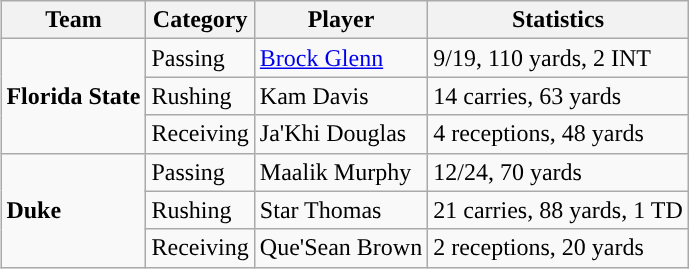<table class="wikitable" style="float: right;">
<tr>
<th>Team</th>
<th>Category</th>
<th>Player</th>
<th>Statistics</th>
</tr>
<tr>
<td rowspan=3><strong>Florida State</strong></td>
<td>Passing</td>
<td><a href='#'>Brock Glenn</a></td>
<td>9/19, 110 yards, 2 INT</td>
</tr>
<tr>
<td>Rushing</td>
<td>Kam Davis</td>
<td>14 carries, 63 yards</td>
</tr>
<tr>
<td>Receiving</td>
<td>Ja'Khi Douglas</td>
<td>4 receptions, 48 yards</td>
</tr>
<tr>
<td rowspan=3><strong>Duke</strong></td>
<td>Passing</td>
<td>Maalik Murphy</td>
<td>12/24, 70 yards</td>
</tr>
<tr>
<td>Rushing</td>
<td>Star Thomas</td>
<td>21 carries, 88 yards, 1 TD</td>
</tr>
<tr>
<td>Receiving</td>
<td>Que'Sean Brown</td>
<td>2 receptions, 20 yards</td>
</tr>
</table>
